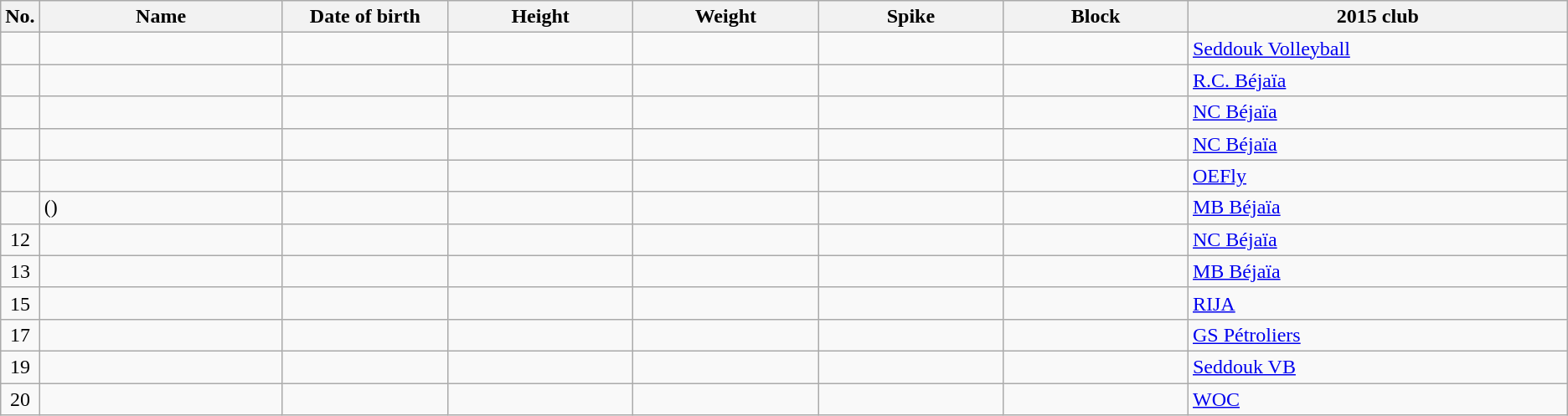<table class="wikitable sortable" style="font-size:100%; text-align:center;">
<tr>
<th>No.</th>
<th style="width:12em">Name</th>
<th style="width:8em">Date of birth</th>
<th style="width:9em">Height</th>
<th style="width:9em">Weight</th>
<th style="width:9em">Spike</th>
<th style="width:9em">Block</th>
<th style="width:19em">2015 club</th>
</tr>
<tr>
<td></td>
<td align=left></td>
<td align=right></td>
<td></td>
<td></td>
<td></td>
<td></td>
<td align=left> <a href='#'>Seddouk Volleyball</a></td>
</tr>
<tr>
<td></td>
<td align=left></td>
<td align=right></td>
<td></td>
<td></td>
<td></td>
<td></td>
<td align=left> <a href='#'>R.C. Béjaïa</a></td>
</tr>
<tr>
<td></td>
<td align=left></td>
<td align=right></td>
<td></td>
<td></td>
<td></td>
<td></td>
<td align=left> <a href='#'>NC Béjaïa</a></td>
</tr>
<tr>
<td></td>
<td align=left></td>
<td align=right></td>
<td></td>
<td></td>
<td></td>
<td></td>
<td align=left> <a href='#'>NC Béjaïa</a></td>
</tr>
<tr>
<td></td>
<td align=left></td>
<td align=right></td>
<td></td>
<td></td>
<td></td>
<td></td>
<td align=left> <a href='#'>OEFly</a></td>
</tr>
<tr>
<td></td>
<td align=left> ()</td>
<td align=right></td>
<td></td>
<td></td>
<td></td>
<td></td>
<td align=left> <a href='#'>MB Béjaïa</a></td>
</tr>
<tr>
<td>12</td>
<td align=left></td>
<td align=right></td>
<td></td>
<td></td>
<td></td>
<td></td>
<td align=left> <a href='#'>NC Béjaïa</a></td>
</tr>
<tr>
<td>13</td>
<td align=left></td>
<td align=right></td>
<td></td>
<td></td>
<td></td>
<td></td>
<td align=left> <a href='#'>MB Béjaïa</a></td>
</tr>
<tr>
<td>15</td>
<td align=left></td>
<td align=right></td>
<td></td>
<td></td>
<td></td>
<td></td>
<td align=left> <a href='#'>RIJA</a></td>
</tr>
<tr>
<td>17</td>
<td align=left></td>
<td align=right></td>
<td></td>
<td></td>
<td></td>
<td></td>
<td align=left> <a href='#'>GS Pétroliers</a></td>
</tr>
<tr>
<td>19</td>
<td align=left></td>
<td align=right></td>
<td></td>
<td></td>
<td></td>
<td></td>
<td align=left> <a href='#'>Seddouk VB</a></td>
</tr>
<tr>
<td>20</td>
<td align=left></td>
<td align=right></td>
<td></td>
<td></td>
<td></td>
<td></td>
<td align=left> <a href='#'>WOC</a></td>
</tr>
</table>
